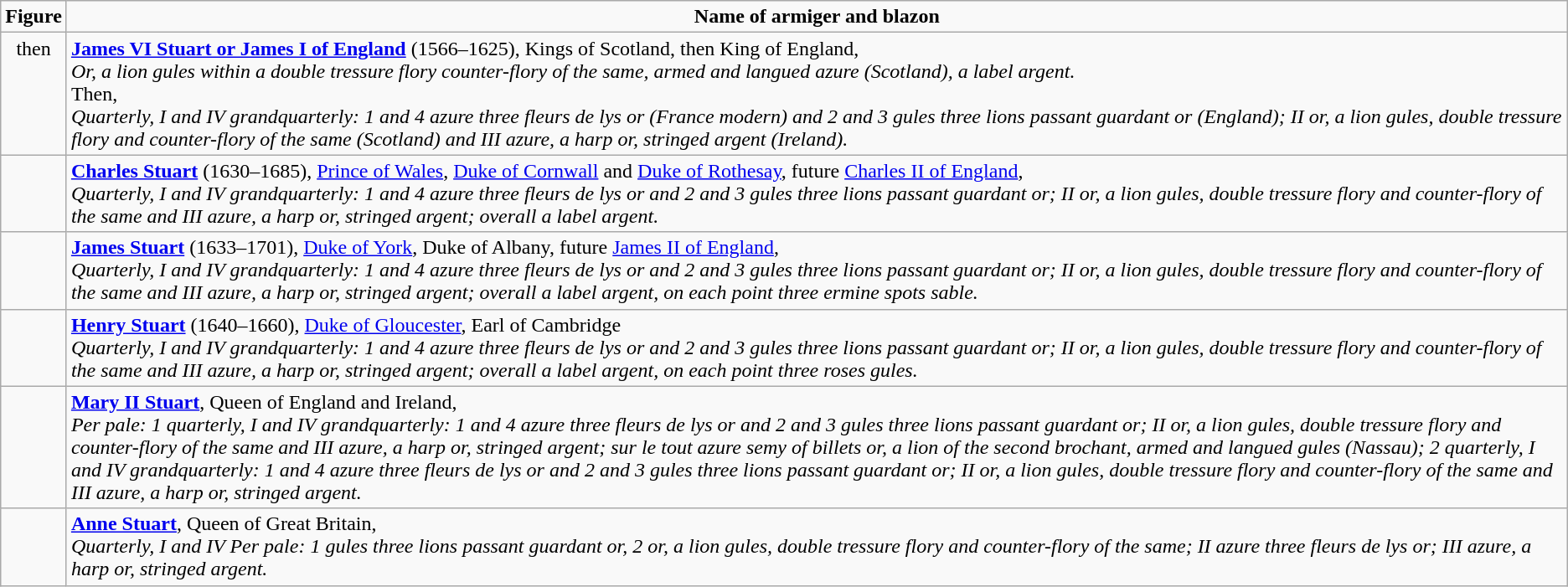<table class=wikitable>
<tr valign=top  align=center>
<td width=»206«><strong>Figure</strong></td>
<td><strong>Name of armiger and blazon</strong></td>
</tr>
<tr valign=top>
<td align=center> then </td>
<td><strong><a href='#'>James VI Stuart or James I of England</a></strong> (1566–1625), Kings of Scotland, then King of England,<br><em>Or, a lion gules within a double tressure flory counter-flory of the same, armed and langued azure (Scotland), a label argent.</em><br>Then,<br><em>Quarterly, I and IV grandquarterly: 1 and 4 azure three fleurs de lys or (France modern) and 2 and 3 gules three lions passant guardant or (England); II or, a lion gules, double tressure flory and counter-flory of the same (Scotland) and III azure, a harp or, stringed argent (Ireland).</em></td>
</tr>
<tr valign=top>
<td align=center></td>
<td><strong><a href='#'>Charles Stuart</a></strong> (1630–1685), <a href='#'>Prince of Wales</a>, <a href='#'>Duke of Cornwall</a> and <a href='#'>Duke of Rothesay</a>, future <a href='#'>Charles II of England</a>,<br><em>Quarterly, I and IV grandquarterly: 1 and 4 azure three fleurs de lys or and 2 and 3 gules three lions passant guardant or; II or, a lion gules, double tressure flory and counter-flory of the same and III azure, a harp or, stringed argent; overall a label argent.</em></td>
</tr>
<tr valign=top>
<td align=center></td>
<td><strong><a href='#'>James Stuart</a></strong> (1633–1701), <a href='#'>Duke of York</a>, Duke of Albany, future <a href='#'>James II of England</a>,<br><em>Quarterly, I and IV grandquarterly: 1 and 4 azure three fleurs de lys or and 2 and 3 gules three lions passant guardant or; II or, a lion gules, double tressure flory and counter-flory of the same and III azure, a harp or, stringed argent; overall a label argent, on each point three ermine spots sable.</em></td>
</tr>
<tr valign=top>
<td align=center></td>
<td><strong><a href='#'>Henry Stuart</a></strong> (1640–1660), <a href='#'>Duke of Gloucester</a>, Earl of Cambridge<br><em>Quarterly, I and IV grandquarterly: 1 and 4 azure three fleurs de lys or and 2 and 3 gules three lions passant guardant or; II or, a lion gules, double tressure flory and counter-flory of the same and III azure, a harp or, stringed argent; overall a label argent, on each point three roses gules.</em></td>
</tr>
<tr valign=top>
<td align=center></td>
<td><strong><a href='#'>Mary II Stuart</a></strong>, Queen of England and Ireland,<br><em>Per pale: 1 quarterly, I and IV grandquarterly: 1 and 4 azure three fleurs de lys or and 2 and 3 gules three lions passant guardant or; II or, a lion gules, double tressure flory and counter-flory of the same and III azure, a harp or, stringed argent; sur le tout azure semy of billets or, a lion of the second brochant, armed and langued gules (Nassau); 2 quarterly, I and IV grandquarterly: 1 and 4 azure three fleurs de lys or and 2 and 3 gules three lions passant guardant or; II or, a lion gules, double tressure flory and counter-flory of the same and III azure, a harp or, stringed argent.</em></td>
</tr>
<tr valign=top>
<td align=center></td>
<td><strong><a href='#'>Anne Stuart</a></strong>, Queen of Great Britain,<br><em>Quarterly, I and IV Per pale:  1 gules three lions passant guardant or, 2 or, a lion gules, double tressure flory and counter-flory of the same; II azure three fleurs de lys or; III azure, a harp or, stringed argent.</em></td>
</tr>
</table>
